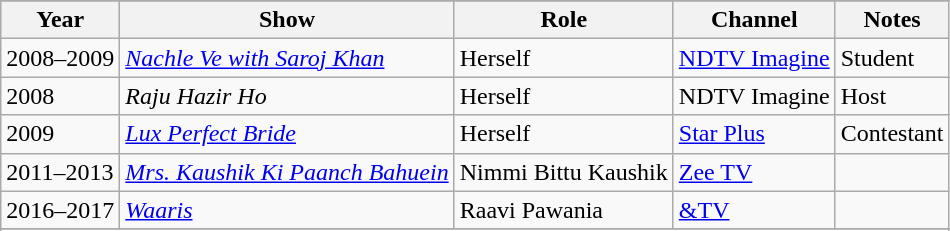<table class="wikitable sortable plainrowheaders" style="font-size:100%">
<tr "text-align:center;">
</tr>
<tr>
<th>Year</th>
<th>Show</th>
<th>Role</th>
<th>Channel</th>
<th>Notes</th>
</tr>
<tr>
<td>2008–2009</td>
<td><em><a href='#'>Nachle Ve with Saroj Khan</a></em></td>
<td>Herself</td>
<td><a href='#'>NDTV Imagine</a></td>
<td>Student</td>
</tr>
<tr>
<td>2008</td>
<td><em>Raju Hazir Ho</em></td>
<td>Herself</td>
<td>NDTV Imagine</td>
<td>Host</td>
</tr>
<tr>
<td>2009</td>
<td><em><a href='#'>Lux Perfect Bride</a></em></td>
<td>Herself</td>
<td><a href='#'>Star Plus</a></td>
<td>Contestant</td>
</tr>
<tr>
<td>2011–2013</td>
<td><em><a href='#'>Mrs. Kaushik Ki Paanch Bahuein</a></em></td>
<td>Nimmi Bittu Kaushik</td>
<td><a href='#'>Zee TV</a></td>
<td></td>
</tr>
<tr>
<td>2016–2017</td>
<td><em><a href='#'>Waaris</a></em></td>
<td>Raavi Pawania</td>
<td><a href='#'>&TV</a></td>
<td></td>
</tr>
<tr>
</tr>
<tr>
</tr>
</table>
